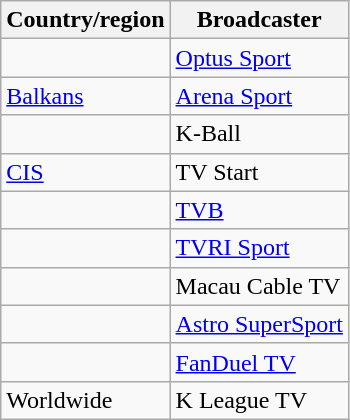<table class="wikitable">
<tr>
<th>Country/region</th>
<th>Broadcaster</th>
</tr>
<tr>
<td></td>
<td><a href='#'>Optus Sport</a></td>
</tr>
<tr>
<td><a href='#'>Balkans</a></td>
<td><a href='#'>Arena Sport</a></td>
</tr>
<tr>
<td></td>
<td>K-Ball</td>
</tr>
<tr>
<td><a href='#'>CIS</a></td>
<td>TV Start</td>
</tr>
<tr>
<td></td>
<td><a href='#'>TVB</a></td>
</tr>
<tr>
<td></td>
<td><a href='#'>TVRI Sport</a></td>
</tr>
<tr>
<td></td>
<td>Macau Cable TV</td>
</tr>
<tr>
<td></td>
<td><a href='#'>Astro SuperSport</a></td>
</tr>
<tr>
<td></td>
<td><a href='#'>FanDuel TV</a></td>
</tr>
<tr>
<td>Worldwide</td>
<td>K League TV</td>
</tr>
</table>
